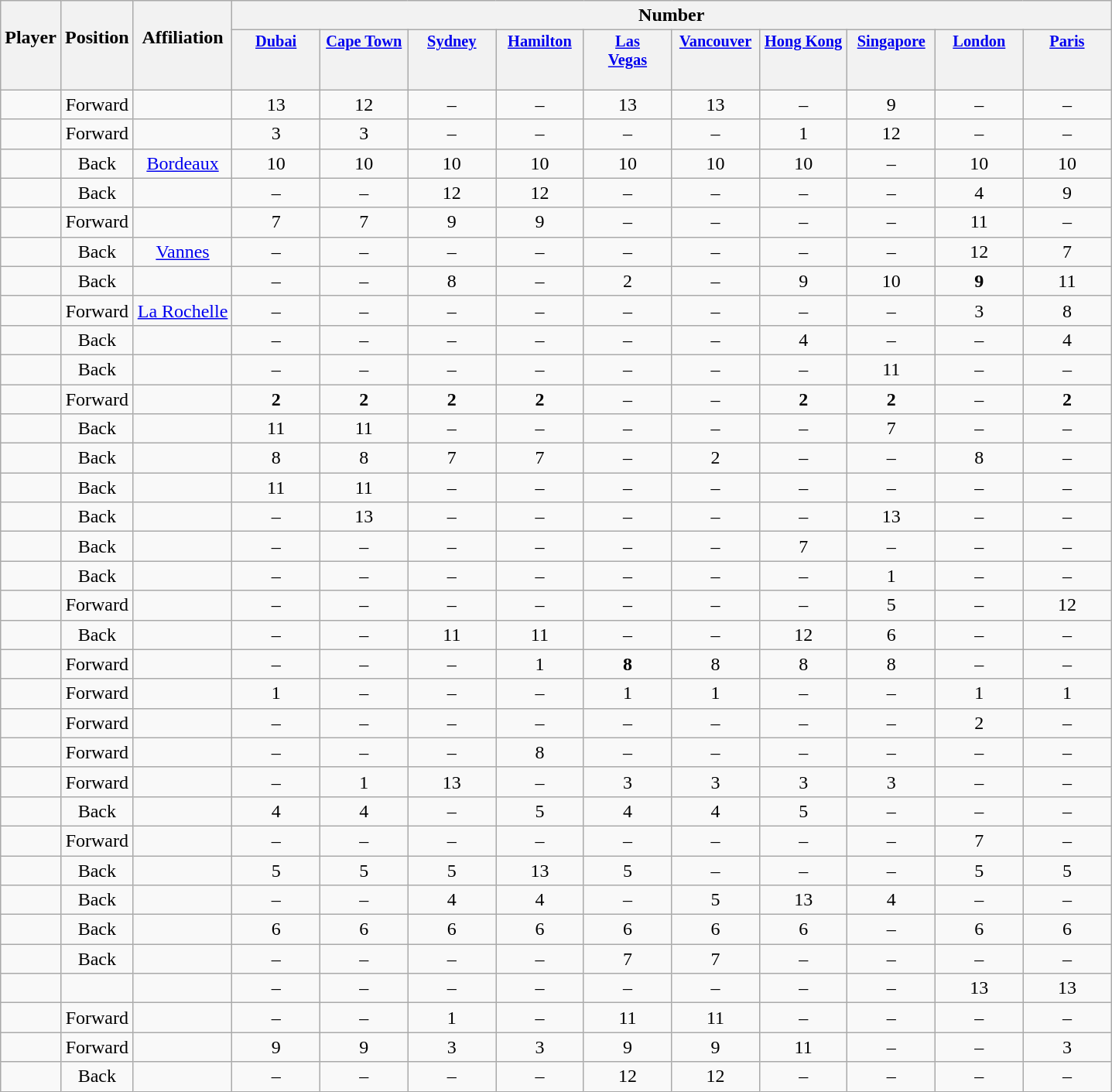<table class="wikitable sortable" style="text-align:center;">
<tr>
<th rowspan=2 style="border-bottom:0px;">Player</th>
<th rowspan=2 style="border-bottom:0px;">Position</th>
<th rowspan=2 style="border-bottom:0px;">Affiliation</th>
<th colspan=10>Number</th>
</tr>
<tr>
<th valign=top style="width:5.2em; border-bottom:0px; padding:2px; font-size:85%;"><a href='#'>Dubai</a></th>
<th valign=top style="width:5.2em; border-bottom:0px; padding:2px; font-size:85%;"><a href='#'>Cape Town</a></th>
<th valign=top style="width:5.2em; border-bottom:0px; padding:2px; font-size:85%;"><a href='#'>Sydney</a></th>
<th valign=top style="width:5.2em; border-bottom:0px; padding:2px; font-size:85%;"><a href='#'>Hamilton</a></th>
<th valign=top style="width:5.2em; border-bottom:0px; padding:2px; font-size:85%;"><a href='#'>Las<br>Vegas</a></th>
<th valign=top style="width:5.2em; border-bottom:0px; padding:2px; font-size:85%;"><a href='#'>Vancouver</a></th>
<th valign=top style="width:5.2em; border-bottom:0px; padding:2px; font-size:85%;"><a href='#'>Hong Kong</a></th>
<th valign=top style="width:5.2em; border-bottom:0px; padding:2px; font-size:85%;"><a href='#'>Singapore</a></th>
<th valign=top style="width:5.2em; border-bottom:0px; padding:2px; font-size:85%;"><a href='#'>London</a></th>
<th valign=top style="width:5.2em; border-bottom:0px; padding:2px; font-size:85%;"><a href='#'>Paris</a></th>
</tr>
<tr style="line-height:8px;">
<th style="border-top:0px;"> </th>
<th style="border-top:0px;"></th>
<th style="border-top:0px;"></th>
<th data-sort-type="number" style="border-top:0px;"></th>
<th data-sort-type="number" style="border-top:0px;"></th>
<th data-sort-type="number" style="border-top:0px;"></th>
<th data-sort-type="number" style="border-top:0px;"></th>
<th data-sort-type="number" style="border-top:0px;"></th>
<th data-sort-type="number" style="border-top:0px;"></th>
<th data-sort-type="number" style="border-top:0px;"></th>
<th data-sort-type="number" style="border-top:0px;"></th>
<th data-sort-type="number" style="border-top:0px;"></th>
<th data-sort-type="number" style="border-top:0px;"></th>
</tr>
<tr>
<td align=left></td>
<td>Forward</td>
<td></td>
<td>13</td>
<td>12</td>
<td>–</td>
<td>–</td>
<td>13</td>
<td>13</td>
<td>–</td>
<td>9</td>
<td>–</td>
<td>–</td>
</tr>
<tr>
<td align=left></td>
<td>Forward</td>
<td></td>
<td>3</td>
<td>3</td>
<td>–</td>
<td>–</td>
<td>–</td>
<td>–</td>
<td>1</td>
<td>12</td>
<td>–</td>
<td>–</td>
</tr>
<tr>
<td align=left></td>
<td>Back</td>
<td><a href='#'>Bordeaux</a></td>
<td>10</td>
<td>10</td>
<td>10</td>
<td>10</td>
<td>10</td>
<td>10</td>
<td>10</td>
<td>–</td>
<td>10</td>
<td>10</td>
</tr>
<tr>
<td align=left></td>
<td>Back</td>
<td></td>
<td>–</td>
<td>–</td>
<td>12</td>
<td>12</td>
<td>–</td>
<td>–</td>
<td>–</td>
<td>–</td>
<td>4</td>
<td>9</td>
</tr>
<tr>
<td align=left></td>
<td>Forward</td>
<td></td>
<td>7</td>
<td>7</td>
<td>9</td>
<td>9</td>
<td>–</td>
<td>–</td>
<td>–</td>
<td>–</td>
<td>11</td>
<td>–</td>
</tr>
<tr>
<td align=left></td>
<td>Back</td>
<td><a href='#'>Vannes</a></td>
<td>–</td>
<td>–</td>
<td>–</td>
<td>–</td>
<td>–</td>
<td>–</td>
<td>–</td>
<td>–</td>
<td>12</td>
<td>7</td>
</tr>
<tr>
<td align=left></td>
<td>Back</td>
<td></td>
<td>–</td>
<td>–</td>
<td>8</td>
<td>–</td>
<td>2</td>
<td>–</td>
<td>9</td>
<td>10</td>
<td><strong>9</strong></td>
<td>11</td>
</tr>
<tr>
<td align=left></td>
<td>Forward</td>
<td><a href='#'>La Rochelle</a></td>
<td>–</td>
<td>–</td>
<td>–</td>
<td>–</td>
<td>–</td>
<td>–</td>
<td>–</td>
<td>–</td>
<td>3</td>
<td>8</td>
</tr>
<tr>
<td align=left></td>
<td>Back</td>
<td></td>
<td>–</td>
<td>–</td>
<td>–</td>
<td>–</td>
<td>–</td>
<td>–</td>
<td>4</td>
<td>–</td>
<td>–</td>
<td>4</td>
</tr>
<tr>
<td align=left></td>
<td>Back</td>
<td></td>
<td>–</td>
<td>–</td>
<td>–</td>
<td>–</td>
<td>–</td>
<td>–</td>
<td>–</td>
<td>11</td>
<td>–</td>
<td>–</td>
</tr>
<tr>
<td align=left></td>
<td>Forward</td>
<td></td>
<td><strong>2</strong></td>
<td><strong>2</strong></td>
<td><strong>2</strong></td>
<td><strong>2</strong></td>
<td>–</td>
<td>–</td>
<td><strong>2</strong></td>
<td><strong>2</strong></td>
<td>–</td>
<td><strong>2</strong></td>
</tr>
<tr>
<td align=left></td>
<td>Back</td>
<td></td>
<td>11</td>
<td>11</td>
<td>–</td>
<td>–</td>
<td>–</td>
<td>–</td>
<td>–</td>
<td>7</td>
<td>–</td>
<td>–</td>
</tr>
<tr>
<td align=left></td>
<td>Back</td>
<td></td>
<td>8</td>
<td>8</td>
<td>7</td>
<td>7</td>
<td>–</td>
<td>2</td>
<td>–</td>
<td>–</td>
<td>8</td>
<td>–</td>
</tr>
<tr>
<td align=left></td>
<td>Back</td>
<td></td>
<td>11</td>
<td>11</td>
<td>–</td>
<td>–</td>
<td>–</td>
<td>–</td>
<td>–</td>
<td>–</td>
<td>–</td>
<td>–</td>
</tr>
<tr>
<td align=left></td>
<td>Back</td>
<td></td>
<td>–</td>
<td>13</td>
<td>–</td>
<td>–</td>
<td>–</td>
<td>–</td>
<td>–</td>
<td>13</td>
<td>–</td>
<td>–</td>
</tr>
<tr>
<td align=left></td>
<td>Back</td>
<td></td>
<td>–</td>
<td>–</td>
<td>–</td>
<td>–</td>
<td>–</td>
<td>–</td>
<td>7</td>
<td>–</td>
<td>–</td>
<td>–</td>
</tr>
<tr>
<td align=left></td>
<td>Back</td>
<td></td>
<td>–</td>
<td>–</td>
<td>–</td>
<td>–</td>
<td>–</td>
<td>–</td>
<td>–</td>
<td>1</td>
<td>–</td>
<td>–</td>
</tr>
<tr>
<td align=left></td>
<td>Forward</td>
<td></td>
<td>–</td>
<td>–</td>
<td>–</td>
<td>–</td>
<td>–</td>
<td>–</td>
<td>–</td>
<td>5</td>
<td>–</td>
<td>12</td>
</tr>
<tr>
<td align=left></td>
<td>Back</td>
<td></td>
<td>–</td>
<td>–</td>
<td>11</td>
<td>11</td>
<td>–</td>
<td>–</td>
<td>12</td>
<td>6</td>
<td>–</td>
<td>–</td>
</tr>
<tr>
<td align=left></td>
<td>Forward</td>
<td></td>
<td>–</td>
<td>–</td>
<td>–</td>
<td>1</td>
<td><strong>8</strong></td>
<td>8</td>
<td>8</td>
<td>8</td>
<td>–</td>
<td>–</td>
</tr>
<tr>
<td align=left></td>
<td>Forward</td>
<td></td>
<td>1</td>
<td>–</td>
<td>–</td>
<td>–</td>
<td>1</td>
<td>1</td>
<td>–</td>
<td>–</td>
<td>1</td>
<td>1</td>
</tr>
<tr>
<td align=left></td>
<td>Forward</td>
<td></td>
<td>–</td>
<td>–</td>
<td>–</td>
<td>–</td>
<td>–</td>
<td>–</td>
<td>–</td>
<td>–</td>
<td>2</td>
<td>–</td>
</tr>
<tr>
<td align=left></td>
<td>Forward</td>
<td></td>
<td>–</td>
<td>–</td>
<td>–</td>
<td>8</td>
<td>–</td>
<td>–</td>
<td>–</td>
<td>–</td>
<td>–</td>
<td>–</td>
</tr>
<tr>
<td align=left></td>
<td>Forward</td>
<td></td>
<td>–</td>
<td>1</td>
<td>13</td>
<td>–</td>
<td>3</td>
<td>3</td>
<td>3</td>
<td>3</td>
<td>–</td>
<td>–</td>
</tr>
<tr>
<td align=left></td>
<td>Back</td>
<td></td>
<td>4</td>
<td>4</td>
<td>–</td>
<td>5</td>
<td>4</td>
<td>4</td>
<td>5</td>
<td>–</td>
<td>–</td>
<td>–</td>
</tr>
<tr>
<td align=left></td>
<td>Forward</td>
<td></td>
<td>–</td>
<td>–</td>
<td>–</td>
<td>–</td>
<td>–</td>
<td>–</td>
<td>–</td>
<td>–</td>
<td>7</td>
<td>–</td>
</tr>
<tr>
<td align=left></td>
<td>Back</td>
<td></td>
<td>5</td>
<td>5</td>
<td>5</td>
<td>13</td>
<td>5</td>
<td>–</td>
<td>–</td>
<td>–</td>
<td>5</td>
<td>5</td>
</tr>
<tr>
<td align=left></td>
<td>Back</td>
<td></td>
<td>–</td>
<td>–</td>
<td>4</td>
<td>4</td>
<td>–</td>
<td>5</td>
<td>13</td>
<td>4</td>
<td>–</td>
<td>–</td>
</tr>
<tr>
<td align=left></td>
<td>Back</td>
<td></td>
<td>6</td>
<td>6</td>
<td>6</td>
<td>6</td>
<td>6</td>
<td>6</td>
<td>6</td>
<td>–</td>
<td>6</td>
<td>6</td>
</tr>
<tr>
<td align=left></td>
<td>Back</td>
<td></td>
<td>–</td>
<td>–</td>
<td>–</td>
<td>–</td>
<td>7</td>
<td>7</td>
<td>–</td>
<td>–</td>
<td>–</td>
<td>–</td>
</tr>
<tr>
<td align=left></td>
<td></td>
<td></td>
<td>–</td>
<td>–</td>
<td>–</td>
<td>–</td>
<td>–</td>
<td>–</td>
<td>–</td>
<td>–</td>
<td>13</td>
<td>13</td>
</tr>
<tr>
<td align=left></td>
<td>Forward</td>
<td></td>
<td>–</td>
<td>–</td>
<td>1</td>
<td>–</td>
<td>11</td>
<td>11</td>
<td>–</td>
<td>–</td>
<td>–</td>
<td>–</td>
</tr>
<tr>
<td align=left></td>
<td>Forward</td>
<td></td>
<td>9</td>
<td>9</td>
<td>3</td>
<td>3</td>
<td>9</td>
<td>9</td>
<td>11</td>
<td>–</td>
<td>–</td>
<td>3</td>
</tr>
<tr>
<td align=left></td>
<td>Back</td>
<td></td>
<td>–</td>
<td>–</td>
<td>–</td>
<td>–</td>
<td>12</td>
<td>12</td>
<td>–</td>
<td>–</td>
<td>–</td>
<td>–</td>
</tr>
</table>
